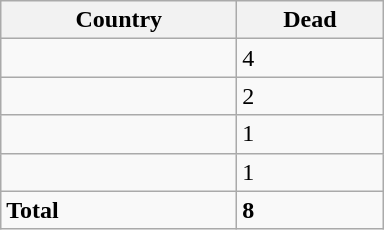<table class="wikitable">
<tr>
<th width="150">Country</th>
<th width="90">Dead</th>
</tr>
<tr ---->
<td></td>
<td>4</td>
</tr>
<tr ---->
<td></td>
<td>2</td>
</tr>
<tr ---->
<td></td>
<td>1</td>
</tr>
<tr ---->
<td></td>
<td>1</td>
</tr>
<tr ---->
<td><strong>Total</strong></td>
<td><strong>8</strong></td>
</tr>
</table>
